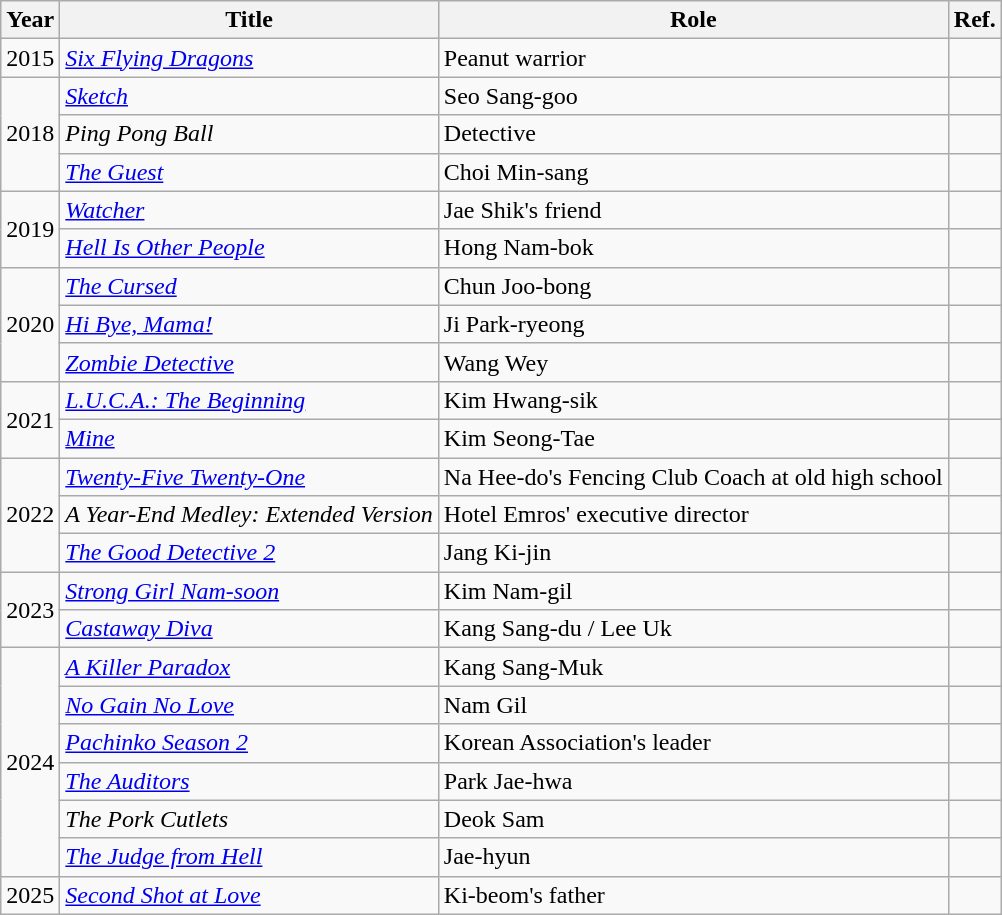<table class="wikitable">
<tr>
<th>Year</th>
<th>Title</th>
<th>Role</th>
<th>Ref.</th>
</tr>
<tr>
<td>2015</td>
<td><em><a href='#'>Six Flying Dragons</a></em></td>
<td>Peanut warrior</td>
<td></td>
</tr>
<tr>
<td rowspan=3>2018</td>
<td><em><a href='#'>Sketch</a></em></td>
<td>Seo Sang-goo</td>
<td></td>
</tr>
<tr>
<td><em>Ping Pong Ball</em></td>
<td>Detective</td>
<td></td>
</tr>
<tr>
<td><em><a href='#'>The Guest</a></em></td>
<td>Choi Min-sang</td>
<td></td>
</tr>
<tr>
<td rowspan=2>2019</td>
<td><em><a href='#'>Watcher</a></em></td>
<td>Jae Shik's friend</td>
<td></td>
</tr>
<tr>
<td><em><a href='#'>Hell Is Other People</a></em></td>
<td>Hong Nam-bok</td>
<td></td>
</tr>
<tr>
<td rowspan=3>2020</td>
<td><em><a href='#'>The Cursed</a></em></td>
<td>Chun Joo-bong</td>
<td></td>
</tr>
<tr>
<td><em><a href='#'>Hi Bye, Mama!</a></em></td>
<td>Ji Park-ryeong</td>
<td></td>
</tr>
<tr>
<td><em><a href='#'>Zombie Detective</a></em></td>
<td>Wang Wey</td>
<td></td>
</tr>
<tr>
<td rowspan=2>2021</td>
<td><em><a href='#'>L.U.C.A.: The Beginning</a></em></td>
<td>Kim Hwang-sik</td>
<td></td>
</tr>
<tr>
<td><em><a href='#'>Mine</a></em></td>
<td>Kim Seong-Tae</td>
<td></td>
</tr>
<tr>
<td rowspan=3>2022</td>
<td><em><a href='#'>Twenty-Five Twenty-One</a></em></td>
<td>Na Hee-do's Fencing Club Coach at old high school</td>
<td></td>
</tr>
<tr>
<td><em>A Year-End Medley: Extended Version</em></td>
<td>Hotel Emros' executive director</td>
<td></td>
</tr>
<tr>
<td><em><a href='#'>The Good Detective 2</a></em></td>
<td>Jang Ki-jin</td>
<td></td>
</tr>
<tr>
<td rowspan=2>2023</td>
<td><em><a href='#'>Strong Girl Nam-soon</a></em></td>
<td>Kim Nam-gil</td>
<td></td>
</tr>
<tr>
<td><em><a href='#'>Castaway Diva</a></em></td>
<td>Kang Sang-du / Lee Uk</td>
<td></td>
</tr>
<tr>
<td rowspan="6">2024</td>
<td><em><a href='#'>A Killer Paradox</a></em></td>
<td>Kang Sang-Muk</td>
<td></td>
</tr>
<tr>
<td><em><a href='#'>No Gain No Love</a></em></td>
<td>Nam Gil</td>
<td></td>
</tr>
<tr>
<td><em><a href='#'>Pachinko Season 2</a></em></td>
<td>Korean Association's leader</td>
<td></td>
</tr>
<tr>
<td><em><a href='#'>The Auditors</a></em></td>
<td>Park Jae-hwa</td>
<td></td>
</tr>
<tr>
<td><em>The Pork Cutlets</em></td>
<td>Deok Sam</td>
<td></td>
</tr>
<tr>
<td><em><a href='#'>The Judge from Hell</a></em></td>
<td>Jae-hyun</td>
<td></td>
</tr>
<tr>
<td>2025</td>
<td><em><a href='#'>Second Shot at Love</a></em></td>
<td>Ki-beom's father</td>
<td></td>
</tr>
</table>
